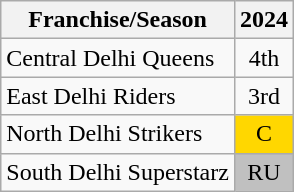<table class="wikitable" style="text-align:center;">
<tr>
<th>Franchise/Season</th>
<th>2024</th>
</tr>
<tr>
<td align=left>Central Delhi Queens</td>
<td>4th</td>
</tr>
<tr>
<td align=left>East Delhi Riders</td>
<td>3rd</td>
</tr>
<tr>
<td align=left>North Delhi Strikers</td>
<td style="background: gold">C</td>
</tr>
<tr>
<td align=left>South Delhi Superstarz</td>
<td style="background: silver">RU</td>
</tr>
</table>
